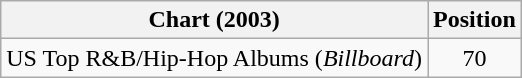<table class="wikitable plainrowheaders">
<tr>
<th>Chart (2003)</th>
<th>Position</th>
</tr>
<tr>
<td>US Top R&B/Hip-Hop Albums (<em>Billboard</em>)</td>
<td style="text-align:center;">70</td>
</tr>
</table>
